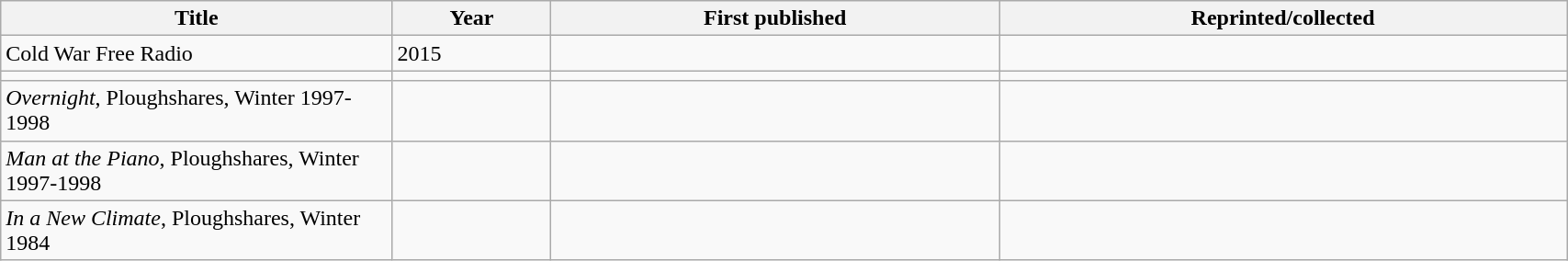<table class='wikitable sortable' width='90%'>
<tr>
<th width=25%>Title</th>
<th>Year</th>
<th>First published</th>
<th>Reprinted/collected</th>
</tr>
<tr>
<td>Cold War Free Radio</td>
<td>2015</td>
<td></td>
<td></td>
</tr>
<tr>
<td></td>
<td></td>
<td></td>
<td></td>
</tr>
<tr>
<td><em>Overnight</em>, Ploughshares, Winter 1997-1998</td>
<td></td>
<td></td>
<td></td>
</tr>
<tr>
<td><em>Man at the Piano</em>, Ploughshares, Winter 1997-1998</td>
<td></td>
<td></td>
<td></td>
</tr>
<tr>
<td><em>In a New Climate</em>, Ploughshares, Winter 1984</td>
<td></td>
<td></td>
<td></td>
</tr>
</table>
